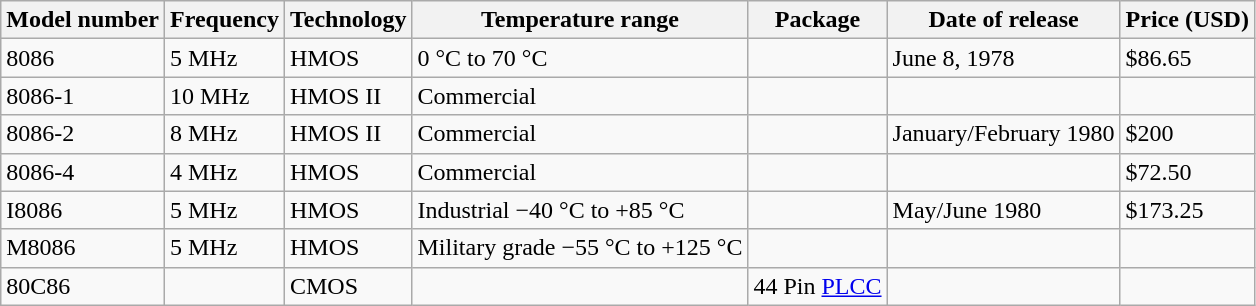<table class="wikitable">
<tr>
<th>Model number</th>
<th>Frequency</th>
<th>Technology</th>
<th>Temperature range</th>
<th>Package</th>
<th>Date of release</th>
<th>Price (USD)</th>
</tr>
<tr>
<td>8086</td>
<td>5 MHz</td>
<td>HMOS</td>
<td>0 °C to 70 °C</td>
<td></td>
<td>June 8, 1978</td>
<td>$86.65</td>
</tr>
<tr>
<td>8086-1</td>
<td>10 MHz</td>
<td>HMOS II</td>
<td>Commercial</td>
<td></td>
<td></td>
<td></td>
</tr>
<tr>
<td>8086-2</td>
<td>8 MHz</td>
<td>HMOS II</td>
<td>Commercial</td>
<td></td>
<td>January/February 1980</td>
<td>$200</td>
</tr>
<tr>
<td>8086-4</td>
<td>4 MHz</td>
<td>HMOS</td>
<td>Commercial</td>
<td></td>
<td></td>
<td>$72.50</td>
</tr>
<tr>
<td>I8086</td>
<td>5 MHz</td>
<td>HMOS</td>
<td>Industrial −40 °C to +85 °C</td>
<td></td>
<td>May/June 1980</td>
<td>$173.25</td>
</tr>
<tr>
<td>M8086</td>
<td>5 MHz</td>
<td>HMOS</td>
<td>Military grade −55 °C to +125 °C</td>
<td></td>
<td></td>
<td></td>
</tr>
<tr>
<td>80C86</td>
<td></td>
<td>CMOS</td>
<td></td>
<td>44 Pin <a href='#'>PLCC</a></td>
<td></td>
<td></td>
</tr>
</table>
